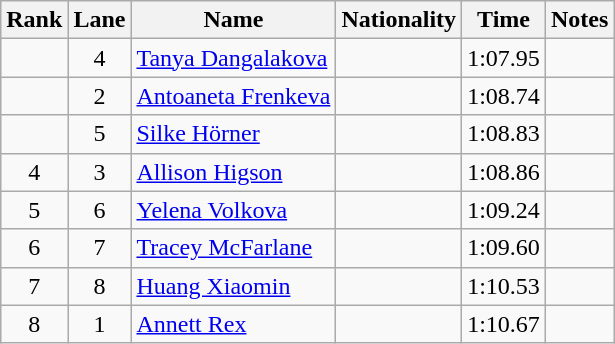<table class="wikitable sortable" style="text-align:center">
<tr>
<th>Rank</th>
<th>Lane</th>
<th>Name</th>
<th>Nationality</th>
<th>Time</th>
<th>Notes</th>
</tr>
<tr>
<td></td>
<td>4</td>
<td align=left><a href='#'>Tanya Dangalakova</a></td>
<td align=left></td>
<td>1:07.95</td>
<td></td>
</tr>
<tr>
<td></td>
<td>2</td>
<td align=left><a href='#'>Antoaneta Frenkeva</a></td>
<td align=left></td>
<td>1:08.74</td>
<td></td>
</tr>
<tr>
<td></td>
<td>5</td>
<td align=left><a href='#'>Silke Hörner</a></td>
<td align=left></td>
<td>1:08.83</td>
<td></td>
</tr>
<tr>
<td>4</td>
<td>3</td>
<td align=left><a href='#'>Allison Higson</a></td>
<td align=left></td>
<td>1:08.86</td>
<td></td>
</tr>
<tr>
<td>5</td>
<td>6</td>
<td align=left><a href='#'>Yelena Volkova</a></td>
<td align=left></td>
<td>1:09.24</td>
<td></td>
</tr>
<tr>
<td>6</td>
<td>7</td>
<td align=left><a href='#'>Tracey McFarlane</a></td>
<td align=left></td>
<td>1:09.60</td>
<td></td>
</tr>
<tr>
<td>7</td>
<td>8</td>
<td align=left><a href='#'>Huang Xiaomin</a></td>
<td align=left></td>
<td>1:10.53</td>
<td></td>
</tr>
<tr>
<td>8</td>
<td>1</td>
<td align=left><a href='#'>Annett Rex</a></td>
<td align=left></td>
<td>1:10.67</td>
<td></td>
</tr>
</table>
